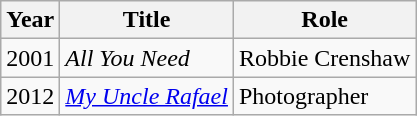<table class="wikitable">
<tr>
<th>Year</th>
<th>Title</th>
<th>Role</th>
</tr>
<tr>
<td>2001</td>
<td><em>All You Need</em></td>
<td>Robbie Crenshaw</td>
</tr>
<tr>
<td>2012</td>
<td><em><a href='#'>My Uncle Rafael</a></em></td>
<td>Photographer</td>
</tr>
</table>
